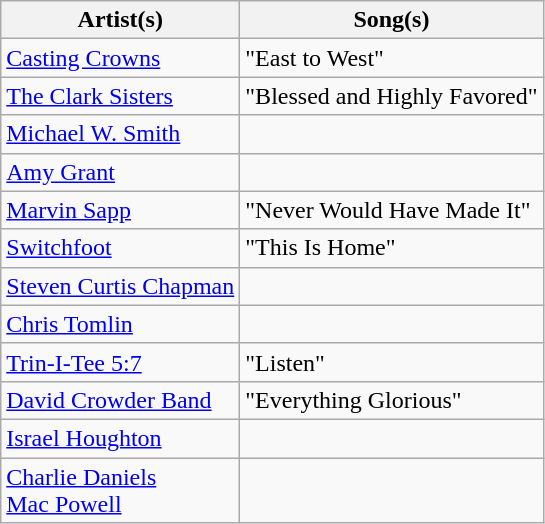<table class="wikitable">
<tr>
<th>Artist(s)</th>
<th>Song(s)</th>
</tr>
<tr>
<td><a href='#'>Casting Crowns</a></td>
<td>"East to West"</td>
</tr>
<tr>
<td><a href='#'>The Clark Sisters</a></td>
<td>"Blessed and Highly Favored"</td>
</tr>
<tr>
<td><a href='#'>Michael W. Smith</a></td>
<td></td>
</tr>
<tr>
<td><a href='#'>Amy Grant</a></td>
<td></td>
</tr>
<tr>
<td><a href='#'>Marvin Sapp</a></td>
<td>"Never Would Have Made It"</td>
</tr>
<tr>
<td><a href='#'>Switchfoot</a></td>
<td>"This Is Home"</td>
</tr>
<tr>
<td><a href='#'>Steven Curtis Chapman</a></td>
<td></td>
</tr>
<tr>
<td><a href='#'>Chris Tomlin</a></td>
<td></td>
</tr>
<tr>
<td><a href='#'>Trin-I-Tee 5:7</a></td>
<td>"Listen"</td>
</tr>
<tr>
<td><a href='#'>David Crowder Band</a></td>
<td>"Everything Glorious"</td>
</tr>
<tr>
<td><a href='#'>Israel Houghton</a></td>
<td></td>
</tr>
<tr>
<td><a href='#'>Charlie Daniels</a><br><a href='#'>Mac Powell</a></td>
<td></td>
</tr>
</table>
